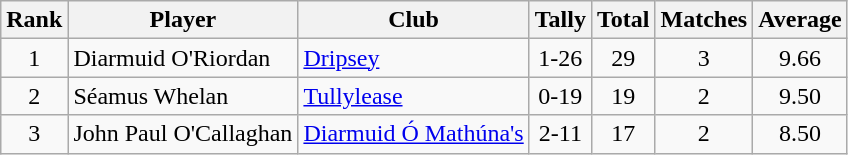<table class="wikitable">
<tr>
<th>Rank</th>
<th>Player</th>
<th>Club</th>
<th>Tally</th>
<th>Total</th>
<th>Matches</th>
<th>Average</th>
</tr>
<tr>
<td rowspan=1 align=center>1</td>
<td>Diarmuid O'Riordan</td>
<td><a href='#'>Dripsey</a></td>
<td align=center>1-26</td>
<td align=center>29</td>
<td align=center>3</td>
<td align=center>9.66</td>
</tr>
<tr>
<td rowspan=1 align=center>2</td>
<td>Séamus Whelan</td>
<td><a href='#'>Tullylease</a></td>
<td align=center>0-19</td>
<td align=center>19</td>
<td align=center>2</td>
<td align=center>9.50</td>
</tr>
<tr>
<td rowspan=1 align=center>3</td>
<td>John Paul O'Callaghan</td>
<td><a href='#'>Diarmuid Ó Mathúna's</a></td>
<td align=center>2-11</td>
<td align=center>17</td>
<td align=center>2</td>
<td align=center>8.50</td>
</tr>
</table>
